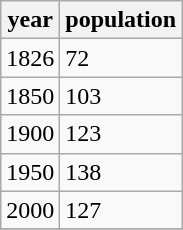<table class="wikitable">
<tr>
<th>year</th>
<th>population</th>
</tr>
<tr>
<td>1826</td>
<td>72</td>
</tr>
<tr>
<td>1850</td>
<td>103</td>
</tr>
<tr>
<td>1900</td>
<td>123</td>
</tr>
<tr>
<td>1950</td>
<td>138</td>
</tr>
<tr>
<td>2000</td>
<td>127</td>
</tr>
<tr>
</tr>
</table>
